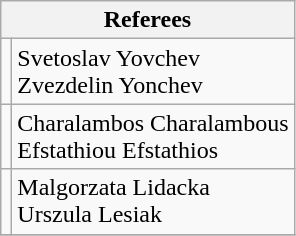<table class="wikitable" style="display: inline-table;">
<tr>
<th colspan="2">Referees</th>
</tr>
<tr>
<td></td>
<td>Svetoslav Yovchev<br>Zvezdelin Yonchev</td>
</tr>
<tr>
<td></td>
<td>Charalambos Charalambous<br>Efstathiou Efstathios</td>
</tr>
<tr>
<td></td>
<td>Malgorzata Lidacka<br>Urszula Lesiak</td>
</tr>
<tr>
</tr>
</table>
